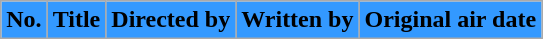<table class="wikitable plainrowheaders">
<tr>
<th style="background:#39f;">No.</th>
<th style="background:#39f;">Title</th>
<th style="background:#39f;">Directed by</th>
<th style="background:#39f;">Written by</th>
<th style="background:#39f;">Original air date<br>







</th>
</tr>
</table>
